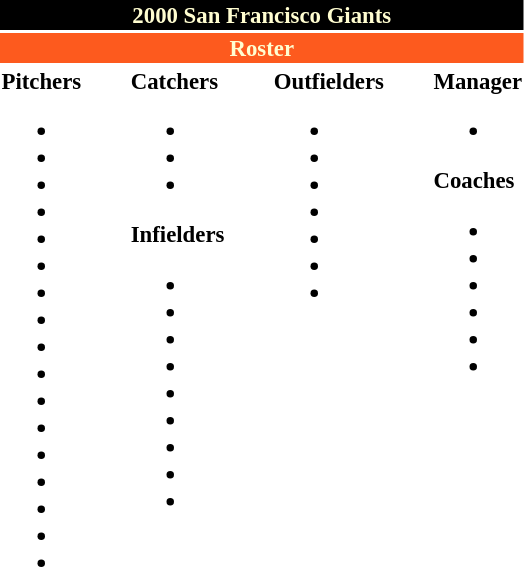<table class="toccolours" style="font-size: 95%;">
<tr>
<th colspan="10" style="background-color: black; color: #FFFDD0; text-align: center;">2000 San Francisco Giants</th>
</tr>
<tr>
<td colspan="10" style="background-color: #fd5a1e; color: #FFFDD0; text-align: center;"><strong>Roster</strong></td>
</tr>
<tr>
<td valign="top"><strong>Pitchers</strong><br><ul><li></li><li></li><li></li><li></li><li></li><li></li><li></li><li></li><li></li><li></li><li></li><li></li><li></li><li></li><li></li><li></li><li></li></ul></td>
<td width="25px"></td>
<td valign="top"><strong>Catchers</strong><br><ul><li></li><li></li><li></li></ul><strong>Infielders</strong><ul><li></li><li></li><li></li><li></li><li></li><li></li><li></li><li></li><li></li></ul></td>
<td width="25px"></td>
<td valign="top"><strong>Outfielders</strong><br><ul><li></li><li></li><li></li><li></li><li></li><li></li><li></li></ul></td>
<td width="25px"></td>
<td valign="top"><strong>Manager</strong><br><ul><li></li></ul><strong>Coaches</strong><ul><li></li><li></li><li></li><li></li><li></li><li></li></ul></td>
</tr>
<tr>
</tr>
</table>
